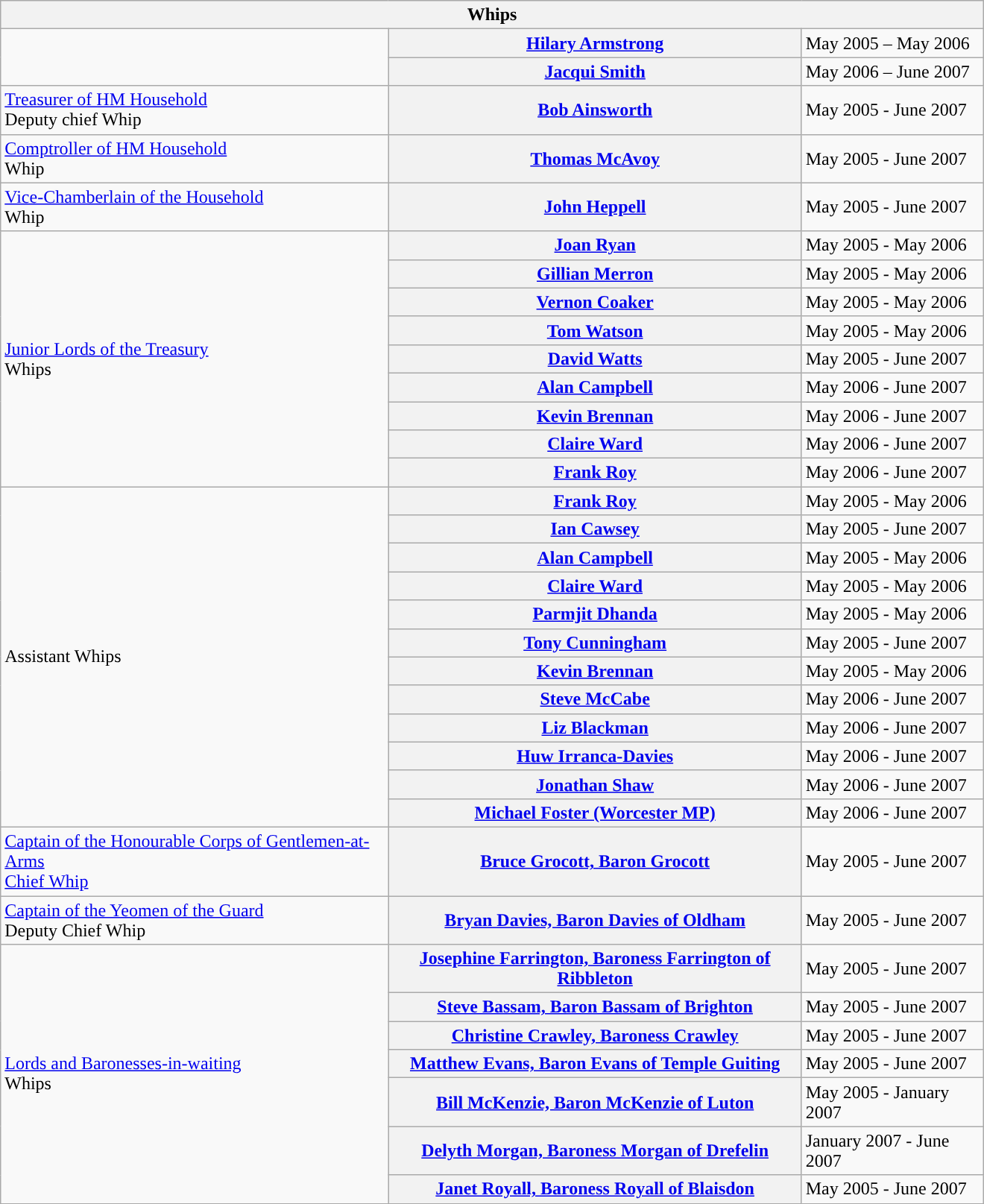<table class="wikitable plainrowheaders" width=100% style="max-width:55em;">
<tr>
<th colspan=4>Whips</th>
</tr>
<tr>
<td rowspan="2"></td>
<th scope="row" style="font-weight:bold;"><a href='#'>Hilary Armstrong</a></th>
<td>May 2005 – May 2006</td>
</tr>
<tr>
<th scope="row" style="font-weight:bold;"><a href='#'>Jacqui Smith</a></th>
<td>May 2006 – June 2007</td>
</tr>
<tr>
<td><a href='#'>Treasurer of HM Household</a><br> Deputy chief Whip</td>
<th scope="row"><a href='#'>Bob Ainsworth</a></th>
<td>May 2005 - June 2007</td>
</tr>
<tr>
<td><a href='#'>Comptroller of HM Household</a><br>Whip</td>
<th scope="row"><a href='#'>Thomas McAvoy</a></th>
<td>May 2005 - June 2007</td>
</tr>
<tr>
<td><a href='#'>Vice-Chamberlain of the Household</a><br>Whip</td>
<th scope="row"><a href='#'>John Heppell</a></th>
<td>May 2005 - June 2007</td>
</tr>
<tr>
<td rowspan="9"><a href='#'>Junior Lords of the Treasury</a><br>Whips</td>
<th scope="row"><a href='#'>Joan Ryan</a></th>
<td>May 2005 - May 2006</td>
</tr>
<tr>
<th scope="row"><a href='#'>Gillian Merron</a></th>
<td>May 2005 - May 2006</td>
</tr>
<tr>
<th scope="row"><a href='#'>Vernon Coaker</a></th>
<td>May 2005 - May 2006</td>
</tr>
<tr>
<th scope="row"><a href='#'>Tom Watson</a></th>
<td>May 2005 - May 2006</td>
</tr>
<tr>
<th scope="row"><a href='#'>David Watts</a></th>
<td>May 2005 - June 2007</td>
</tr>
<tr>
<th scope="row"><a href='#'>Alan Campbell</a></th>
<td>May 2006 - June 2007</td>
</tr>
<tr>
<th scope="row"><a href='#'>Kevin Brennan</a></th>
<td>May 2006 - June 2007</td>
</tr>
<tr>
<th scope="row"><a href='#'>Claire Ward</a></th>
<td>May 2006 - June 2007</td>
</tr>
<tr>
<th scope="row"><a href='#'>Frank Roy</a></th>
<td>May 2006 - June 2007</td>
</tr>
<tr>
<td rowspan="12">Assistant Whips</td>
<th scope="row"><a href='#'>Frank Roy</a></th>
<td>May 2005 - May 2006</td>
</tr>
<tr>
<th scope="row"><a href='#'>Ian Cawsey</a></th>
<td>May 2005 - June 2007</td>
</tr>
<tr>
<th scope="row"><a href='#'>Alan Campbell</a></th>
<td>May 2005 - May 2006</td>
</tr>
<tr>
<th scope="row"><a href='#'>Claire Ward</a></th>
<td>May 2005 - May 2006</td>
</tr>
<tr>
<th scope="row"><a href='#'>Parmjit Dhanda</a></th>
<td>May 2005 - May 2006</td>
</tr>
<tr>
<th scope="row"><a href='#'>Tony Cunningham</a></th>
<td>May 2005 - June 2007</td>
</tr>
<tr>
<th scope="row"><a href='#'>Kevin Brennan</a></th>
<td>May 2005 - May 2006</td>
</tr>
<tr>
<th scope="row"><a href='#'>Steve McCabe</a></th>
<td>May 2006 - June 2007</td>
</tr>
<tr>
<th scope="row"><a href='#'>Liz Blackman</a></th>
<td>May 2006 - June 2007</td>
</tr>
<tr |>
<th scope="row"><a href='#'>Huw Irranca-Davies</a></th>
<td>May 2006 - June 2007</td>
</tr>
<tr>
<th scope="row"><a href='#'>Jonathan Shaw</a></th>
<td>May 2006 - June 2007</td>
</tr>
<tr>
<th scope="row"><a href='#'>Michael Foster (Worcester MP)</a></th>
<td>May 2006 - June 2007</td>
</tr>
<tr>
<td><a href='#'>Captain of the Honourable Corps of Gentlemen-at-Arms</a><br><a href='#'>Chief Whip</a></td>
<th scope="row"><a href='#'>Bruce Grocott, Baron Grocott</a></th>
<td>May 2005 - June 2007</td>
</tr>
<tr>
<td><a href='#'>Captain of the Yeomen of the Guard</a><br>Deputy Chief Whip</td>
<th scope="row"><a href='#'>Bryan Davies, Baron Davies of Oldham</a></th>
<td>May 2005 - June 2007</td>
</tr>
<tr>
<td rowspan="7"><a href='#'>Lords and Baronesses-in-waiting</a><br>Whips</td>
<th scope="row"><a href='#'>Josephine Farrington, Baroness Farrington of Ribbleton</a></th>
<td>May 2005 - June 2007</td>
</tr>
<tr>
<th scope="row"><a href='#'>Steve Bassam, Baron Bassam of Brighton</a></th>
<td>May 2005 - June 2007</td>
</tr>
<tr>
<th scope="row"><a href='#'>Christine Crawley, Baroness Crawley</a></th>
<td>May 2005 - June 2007</td>
</tr>
<tr>
<th scope="row"><a href='#'>Matthew Evans, Baron Evans of Temple Guiting</a></th>
<td>May 2005 - June 2007</td>
</tr>
<tr>
<th scope="row"><a href='#'>Bill McKenzie, Baron McKenzie of Luton</a></th>
<td>May 2005 - January 2007</td>
</tr>
<tr>
<th scope="row"><a href='#'>Delyth Morgan, Baroness Morgan of Drefelin</a></th>
<td>January 2007 - June 2007</td>
</tr>
<tr>
<th scope="row"><a href='#'>Janet Royall, Baroness Royall of Blaisdon</a></th>
<td>May 2005 - June 2007</td>
</tr>
</table>
